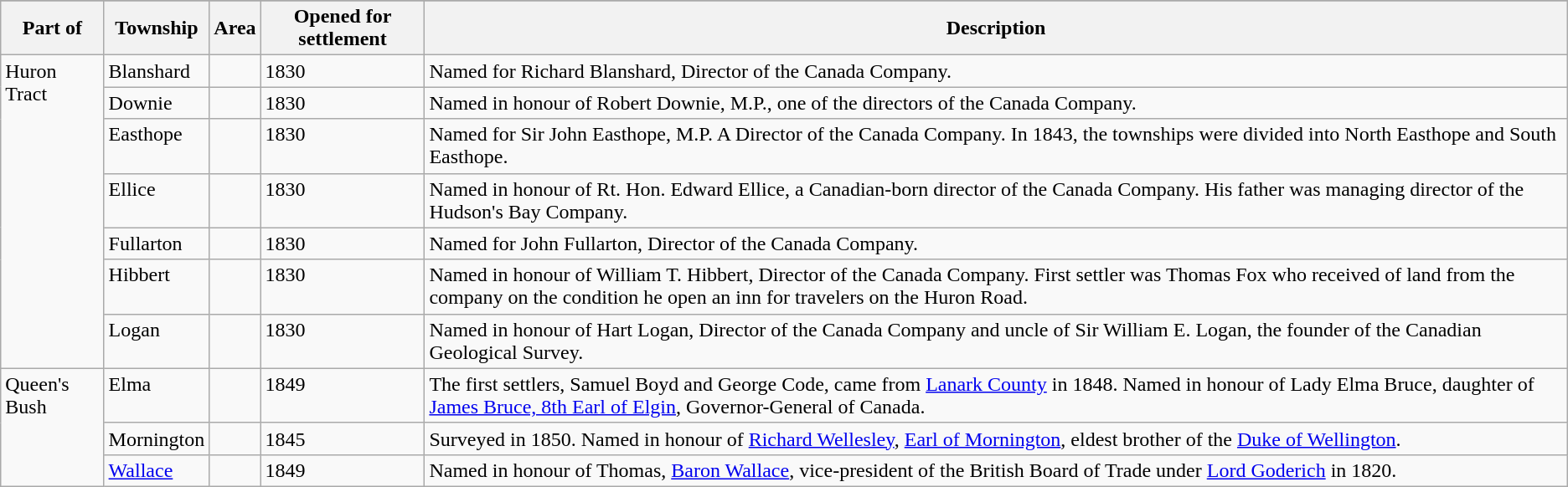<table class = "wikitable">
<tr>
</tr>
<tr>
<th>Part of</th>
<th>Township</th>
<th>Area</th>
<th>Opened for settlement</th>
<th>Description</th>
</tr>
<tr valign = "top">
<td rowspan="7">Huron Tract</td>
<td>Blanshard</td>
<td></td>
<td>1830</td>
<td>Named for Richard Blanshard, Director of the Canada Company.</td>
</tr>
<tr valign = "top">
<td>Downie</td>
<td></td>
<td>1830</td>
<td>Named in honour of Robert Downie, M.P., one of the directors of the Canada Company.</td>
</tr>
<tr valign = "top">
<td>Easthope</td>
<td></td>
<td>1830</td>
<td>Named for Sir John Easthope, M.P. A Director of the Canada Company. In 1843, the townships were divided into North Easthope and South Easthope.</td>
</tr>
<tr valign = "top">
<td>Ellice</td>
<td></td>
<td>1830</td>
<td>Named in honour of Rt. Hon. Edward Ellice, a Canadian-born director of the Canada Company. His father was managing director of the Hudson's Bay Company.</td>
</tr>
<tr valign = "top">
<td>Fullarton</td>
<td></td>
<td>1830</td>
<td>Named for John Fullarton, Director of the Canada Company.</td>
</tr>
<tr valign = "top">
<td>Hibbert</td>
<td></td>
<td>1830</td>
<td>Named in honour of William T. Hibbert, Director of the Canada Company. First settler was Thomas Fox who received  of land from the company on the condition he open an inn for travelers on the Huron Road.</td>
</tr>
<tr valign = "top">
<td>Logan</td>
<td></td>
<td>1830</td>
<td>Named in honour of Hart Logan, Director of the Canada Company and uncle of Sir William E. Logan, the founder of the Canadian Geological Survey.</td>
</tr>
<tr valign = "top">
<td rowspan="3">Queen's Bush</td>
<td>Elma</td>
<td></td>
<td>1849</td>
<td>The first settlers, Samuel Boyd and George Code, came from <a href='#'>Lanark County</a> in 1848. Named in honour of Lady Elma Bruce, daughter of <a href='#'>James Bruce, 8th Earl of Elgin</a>, Governor-General of Canada.</td>
</tr>
<tr valign = "top">
<td>Mornington</td>
<td></td>
<td>1845</td>
<td>Surveyed in 1850. Named in honour of <a href='#'>Richard Wellesley</a>, <a href='#'>Earl of Mornington</a>, eldest brother of the <a href='#'>Duke of Wellington</a>.</td>
</tr>
<tr valign = "top">
<td><a href='#'>Wallace</a></td>
<td></td>
<td>1849</td>
<td>Named in honour of Thomas, <a href='#'>Baron Wallace</a>, vice-president of the British Board of Trade under <a href='#'>Lord Goderich</a> in 1820.</td>
</tr>
</table>
